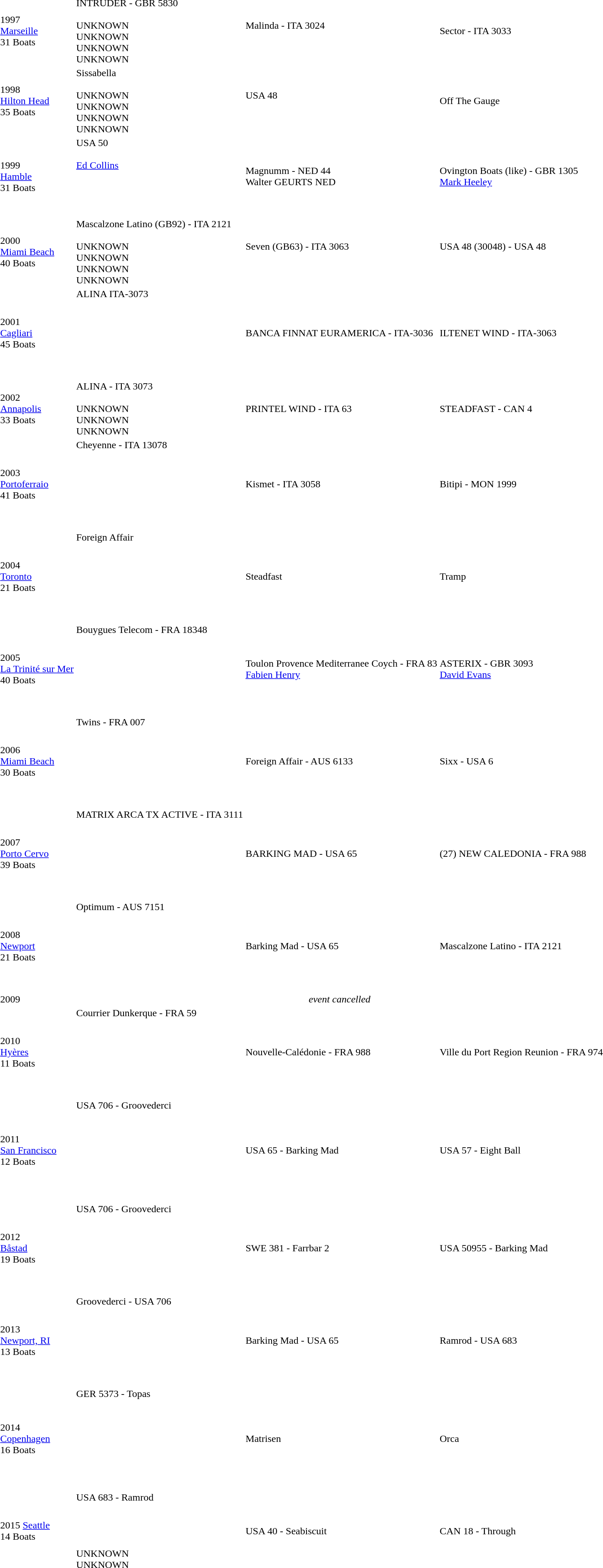<table>
<tr>
<td>1997 <br><a href='#'>Marseille</a> <br> 31 Boats</td>
<td>INTRUDER - GBR 5830 <br><br>UNKNOWN<br>UNKNOWN<br>UNKNOWN<br>UNKNOWN</td>
<td>Malinda - ITA 3024<br><br></td>
<td>Sector	- ITA 3033<br></td>
<td></td>
</tr>
<tr>
<td>1998 <br> <a href='#'>Hilton Head</a> <br> 35 Boats</td>
<td>Sissabella <br><br>UNKNOWN<br>UNKNOWN<br>UNKNOWN<br>UNKNOWN</td>
<td>USA 48<br><br></td>
<td>Off The Gauge<br></td>
<td></td>
</tr>
<tr>
<td>1999<br><a href='#'>Hamble</a><br> 31 Boats</td>
<td>USA 50<br><br><a href='#'>Ed Collins</a><br>
<br>
<br>
<br>
<br>
</td>
<td>Magnumm - NED 44<br>Walter GEURTS NED</td>
<td>Ovington Boats (like) - GBR 1305<br><a href='#'>Mark Heeley</a></td>
<td></td>
</tr>
<tr>
<td>2000<br><a href='#'>Miami Beach</a><br>40 Boats</td>
<td>Mascalzone Latino (GB92) - ITA 2121<br><br>UNKNOWN<br>UNKNOWN<br>UNKNOWN<br>UNKNOWN</td>
<td>Seven (GB63) - ITA 3063<br><br></td>
<td>USA 48 (30048)	- USA 48<br><br></td>
<td></td>
</tr>
<tr>
<td>2001<br><a href='#'>Cagliari</a><br>45 Boats</td>
<td>ALINA	ITA-3073<br><br><br>
<br>
<br>
<br>
<br>
<br>
</td>
<td>BANCA FINNAT EURAMERICA - ITA-3036<br></td>
<td>ILTENET WIND - ITA-3063<br></td>
<td></td>
</tr>
<tr>
<td>2002<br><a href='#'>Annapolis</a><br>33 Boats</td>
<td>ALINA - ITA 3073<br><br>UNKNOWN<br>UNKNOWN<br>UNKNOWN</td>
<td>PRINTEL WIND - ITA 63<br></td>
<td>STEADFAST - CAN 4<br></td>
<td></td>
</tr>
<tr>
<td>2003<br><a href='#'>Portoferraio</a><br>41 Boats</td>
<td>Cheyenne - ITA 13078<br><br><br>
<br>
<br>
<br>
<br>
<br>
</td>
<td>Kismet	- ITA 3058<br></td>
<td>Bitipi	- MON 1999<br></td>
<td></td>
</tr>
<tr>
<td>2004<br><a href='#'>Toronto</a><br>21 Boats</td>
<td>Foreign Affair<br><br><br><br>
<br>
<br>
<br>
<br>
</td>
<td>Steadfast<br></td>
<td>Tramp<br></td>
<td></td>
</tr>
<tr>
<td>2005<br><a href='#'>La Trinité sur Mer</a><br>40 Boats</td>
<td>Bouygues Telecom - FRA 18348<br><br><br>
<br>
<br>
<br>
<br>
<br>
</td>
<td>Toulon Provence Mediterranee Coych - FRA 83<br><a href='#'>Fabien Henry</a></td>
<td>ASTERIX - GBR 3093<br><a href='#'>David Evans</a></td>
<td></td>
</tr>
<tr>
<td>2006<br><a href='#'>Miami Beach</a><br>30 Boats</td>
<td>Twins - FRA 007<br><br><br>
<br>
<br>
<br>
<br>
<br>
</td>
<td>Foreign Affair	- AUS 6133<br></td>
<td>Sixx - USA 6<br></td>
<td></td>
</tr>
<tr>
<td>2007<br><a href='#'>Porto Cervo</a><br>39 Boats</td>
<td>MATRIX ARCA TX ACTIVE - ITA 3111<br><br><br>
<br>
<br>
<br>
<br>
<br>
</td>
<td>BARKING MAD - USA 65<br></td>
<td>(27) NEW CALEDONIA - FRA 988<br></td>
<td></td>
</tr>
<tr>
<td>2008<br><a href='#'>Newport</a><br>21 Boats</td>
<td>Optimum - AUS 7151<br><br><br>
<br>
<br>
<br>
<br>
<br>
</td>
<td>Barking Mad - USA 65<br></td>
<td>Mascalzone Latino - ITA 2121<br></td>
<td></td>
</tr>
<tr>
<td>2009</td>
<td colspan="3" style="text-align:center;"><em>event cancelled</em></td>
<td></td>
</tr>
<tr>
<td>2010<br><a href='#'>Hyères</a><br>11 Boats</td>
<td>Courrier Dunkerque - FRA 59<br><br><br>
<br>
<br>
<br>
<br>
<br>
</td>
<td>Nouvelle-Calédonie - FRA 988<br></td>
<td>Ville du Port Region Reunion - FRA 974<br></td>
<td></td>
</tr>
<tr>
<td>2011<br><a href='#'>San Francisco</a><br>12 Boats</td>
<td>USA 706 - Groovederci<br><br><br>
<br>
<br>
<br>
<br>
<br>
<br></td>
<td>USA 65 - Barking Mad<br></td>
<td>USA 57 - Eight Ball<br></td>
<td></td>
</tr>
<tr>
<td>2012<br><a href='#'>Båstad</a><br>19 Boats</td>
<td>USA 706 - Groovederci<br><br><br>
<br>
<br>
<br>
<br>
<br>
</td>
<td>SWE 381 - Farrbar 2<br></td>
<td>USA 50955 - Barking Mad<br></td>
<td></td>
</tr>
<tr>
<td>2013<br><a href='#'>Newport, RI</a><br>13 Boats</td>
<td>Groovederci - USA 706<br><br><br>
<br>
<br>
<br>
<br>
<br>
</td>
<td>Barking Mad - USA 65<br></td>
<td>Ramrod	- USA 683<br></td>
<td></td>
</tr>
<tr>
<td>2014<br><a href='#'>Copenhagen</a><br>16 Boats</td>
<td>GER 5373 - Topas<br><br><br>
<br>
<br>
<br>
<br>
<br>
<br></td>
<td>Matrisen<br></td>
<td>Orca<br></td>
<td></td>
</tr>
<tr>
<td>2015 <a href='#'>Seattle</a><br> 14 Boats</td>
<td>USA 683 - Ramrod<br><br><br>
<br>
<br>UNKNOWN<br>UNKNOWN</td>
<td>USA 40 - Seabiscuit<br></td>
<td>CAN 18 - Through<br></td>
<td></td>
</tr>
</table>
